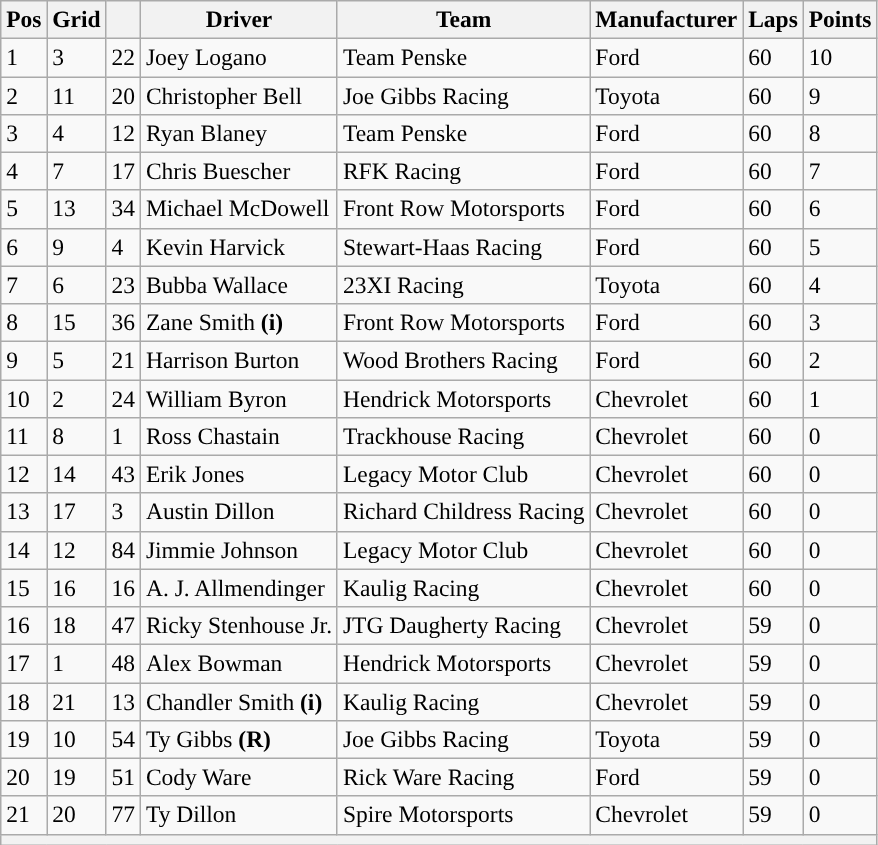<table class="wikitable" style="font-size:98%">
<tr>
<th>Pos</th>
<th>Grid</th>
<th></th>
<th>Driver</th>
<th>Team</th>
<th>Manufacturer</th>
<th>Laps</th>
<th>Points</th>
</tr>
<tr>
<td>1</td>
<td>3</td>
<td>22</td>
<td>Joey Logano</td>
<td>Team Penske</td>
<td>Ford</td>
<td>60</td>
<td>10</td>
</tr>
<tr>
<td>2</td>
<td>11</td>
<td>20</td>
<td>Christopher Bell</td>
<td>Joe Gibbs Racing</td>
<td>Toyota</td>
<td>60</td>
<td>9</td>
</tr>
<tr>
<td>3</td>
<td>4</td>
<td>12</td>
<td>Ryan Blaney</td>
<td>Team Penske</td>
<td>Ford</td>
<td>60</td>
<td>8</td>
</tr>
<tr>
<td>4</td>
<td>7</td>
<td>17</td>
<td>Chris Buescher</td>
<td>RFK Racing</td>
<td>Ford</td>
<td>60</td>
<td>7</td>
</tr>
<tr>
<td>5</td>
<td>13</td>
<td>34</td>
<td>Michael McDowell</td>
<td>Front Row Motorsports</td>
<td>Ford</td>
<td>60</td>
<td>6</td>
</tr>
<tr>
<td>6</td>
<td>9</td>
<td>4</td>
<td>Kevin Harvick</td>
<td>Stewart-Haas Racing</td>
<td>Ford</td>
<td>60</td>
<td>5</td>
</tr>
<tr>
<td>7</td>
<td>6</td>
<td>23</td>
<td>Bubba Wallace</td>
<td>23XI Racing</td>
<td>Toyota</td>
<td>60</td>
<td>4</td>
</tr>
<tr>
<td>8</td>
<td>15</td>
<td>36</td>
<td>Zane Smith <strong>(i)</strong></td>
<td>Front Row Motorsports</td>
<td>Ford</td>
<td>60</td>
<td>3</td>
</tr>
<tr>
<td>9</td>
<td>5</td>
<td>21</td>
<td>Harrison Burton</td>
<td>Wood Brothers Racing</td>
<td>Ford</td>
<td>60</td>
<td>2</td>
</tr>
<tr>
<td>10</td>
<td>2</td>
<td>24</td>
<td>William Byron</td>
<td>Hendrick Motorsports</td>
<td>Chevrolet</td>
<td>60</td>
<td>1</td>
</tr>
<tr>
<td>11</td>
<td>8</td>
<td>1</td>
<td>Ross Chastain</td>
<td>Trackhouse Racing</td>
<td>Chevrolet</td>
<td>60</td>
<td>0</td>
</tr>
<tr>
<td>12</td>
<td>14</td>
<td>43</td>
<td>Erik Jones</td>
<td>Legacy Motor Club</td>
<td>Chevrolet</td>
<td>60</td>
<td>0</td>
</tr>
<tr>
<td>13</td>
<td>17</td>
<td>3</td>
<td>Austin Dillon</td>
<td>Richard Childress Racing</td>
<td>Chevrolet</td>
<td>60</td>
<td>0</td>
</tr>
<tr>
<td>14</td>
<td>12</td>
<td>84</td>
<td>Jimmie Johnson</td>
<td>Legacy Motor Club</td>
<td>Chevrolet</td>
<td>60</td>
<td>0</td>
</tr>
<tr>
<td>15</td>
<td>16</td>
<td>16</td>
<td>A. J. Allmendinger</td>
<td>Kaulig Racing</td>
<td>Chevrolet</td>
<td>60</td>
<td>0</td>
</tr>
<tr>
<td>16</td>
<td>18</td>
<td>47</td>
<td>Ricky Stenhouse Jr.</td>
<td>JTG Daugherty Racing</td>
<td>Chevrolet</td>
<td>59</td>
<td>0</td>
</tr>
<tr>
<td>17</td>
<td>1</td>
<td>48</td>
<td>Alex Bowman</td>
<td>Hendrick Motorsports</td>
<td>Chevrolet</td>
<td>59</td>
<td>0</td>
</tr>
<tr>
<td>18</td>
<td>21</td>
<td>13</td>
<td>Chandler Smith <strong>(i)</strong></td>
<td>Kaulig Racing</td>
<td>Chevrolet</td>
<td>59</td>
<td>0</td>
</tr>
<tr>
<td>19</td>
<td>10</td>
<td>54</td>
<td>Ty Gibbs <strong>(R)</strong></td>
<td>Joe Gibbs Racing</td>
<td>Toyota</td>
<td>59</td>
<td>0</td>
</tr>
<tr>
<td>20</td>
<td>19</td>
<td>51</td>
<td>Cody Ware</td>
<td>Rick Ware Racing</td>
<td>Ford</td>
<td>59</td>
<td>0</td>
</tr>
<tr>
<td>21</td>
<td>20</td>
<td>77</td>
<td>Ty Dillon</td>
<td>Spire Motorsports</td>
<td>Chevrolet</td>
<td>59</td>
<td>0</td>
</tr>
<tr>
<th colspan="8"></th>
</tr>
</table>
